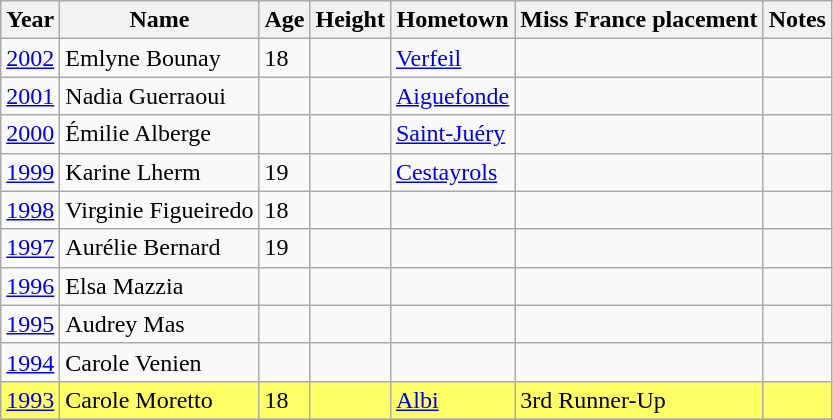<table class="wikitable sortable">
<tr>
<th>Year</th>
<th>Name</th>
<th>Age</th>
<th>Height</th>
<th>Hometown</th>
<th>Miss France placement</th>
<th>Notes</th>
</tr>
<tr>
<td><a href='#'>2002</a></td>
<td>Emlyne Bounay</td>
<td>18</td>
<td></td>
<td><a href='#'>Verfeil</a></td>
<td></td>
<td></td>
</tr>
<tr>
<td><a href='#'>2001</a></td>
<td>Nadia Guerraoui</td>
<td></td>
<td></td>
<td><a href='#'>Aiguefonde</a></td>
<td></td>
<td></td>
</tr>
<tr>
<td><a href='#'>2000</a></td>
<td>Émilie Alberge</td>
<td></td>
<td></td>
<td><a href='#'>Saint-Juéry</a></td>
<td></td>
<td></td>
</tr>
<tr>
<td><a href='#'>1999</a></td>
<td>Karine Lherm</td>
<td>19</td>
<td></td>
<td><a href='#'>Cestayrols</a></td>
<td></td>
<td></td>
</tr>
<tr>
<td><a href='#'>1998</a></td>
<td>Virginie Figueiredo</td>
<td>18</td>
<td></td>
<td></td>
<td></td>
<td></td>
</tr>
<tr>
<td><a href='#'>1997</a></td>
<td>Aurélie Bernard</td>
<td>19</td>
<td></td>
<td></td>
<td></td>
<td></td>
</tr>
<tr>
<td><a href='#'>1996</a></td>
<td>Elsa Mazzia</td>
<td></td>
<td></td>
<td></td>
<td></td>
<td></td>
</tr>
<tr>
<td><a href='#'>1995</a></td>
<td>Audrey Mas</td>
<td></td>
<td></td>
<td></td>
<td></td>
<td></td>
</tr>
<tr>
<td><a href='#'>1994</a></td>
<td>Carole Venien</td>
<td></td>
<td></td>
<td></td>
<td></td>
<td></td>
</tr>
<tr bgcolor=#FFFF66>
<td><a href='#'>1993</a></td>
<td>Carole Moretto</td>
<td>18</td>
<td></td>
<td><a href='#'>Albi</a></td>
<td>3rd Runner-Up</td>
<td></td>
</tr>
<tr>
</tr>
</table>
